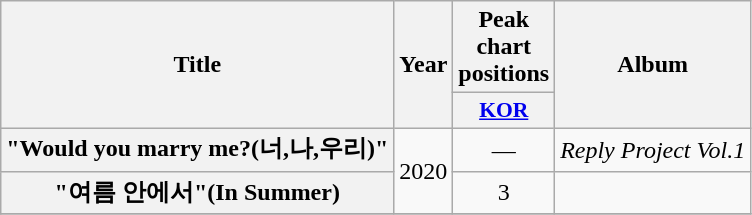<table class="wikitable plainrowheaders" style="text-align:center;">
<tr>
<th scope="col" rowspan="2">Title</th>
<th scope="col" rowspan="2">Year</th>
<th scope="col" colspan="1">Peak chart positions</th>
<th scope="col" rowspan="2">Album</th>
</tr>
<tr>
<th scope="col" style="width:2em;font-size:90%;"><a href='#'>KOR</a><br></th>
</tr>
<tr>
<th scope="row">"Would you marry me?(너,나,우리)"<br></th>
<td rowspan="2">2020</td>
<td>—</td>
<td><em>Reply Project Vol.1</em></td>
</tr>
<tr>
<th scope="row">"여름 안에서"(In Summer)<br></th>
<td>3</td>
<td></td>
</tr>
<tr>
</tr>
</table>
